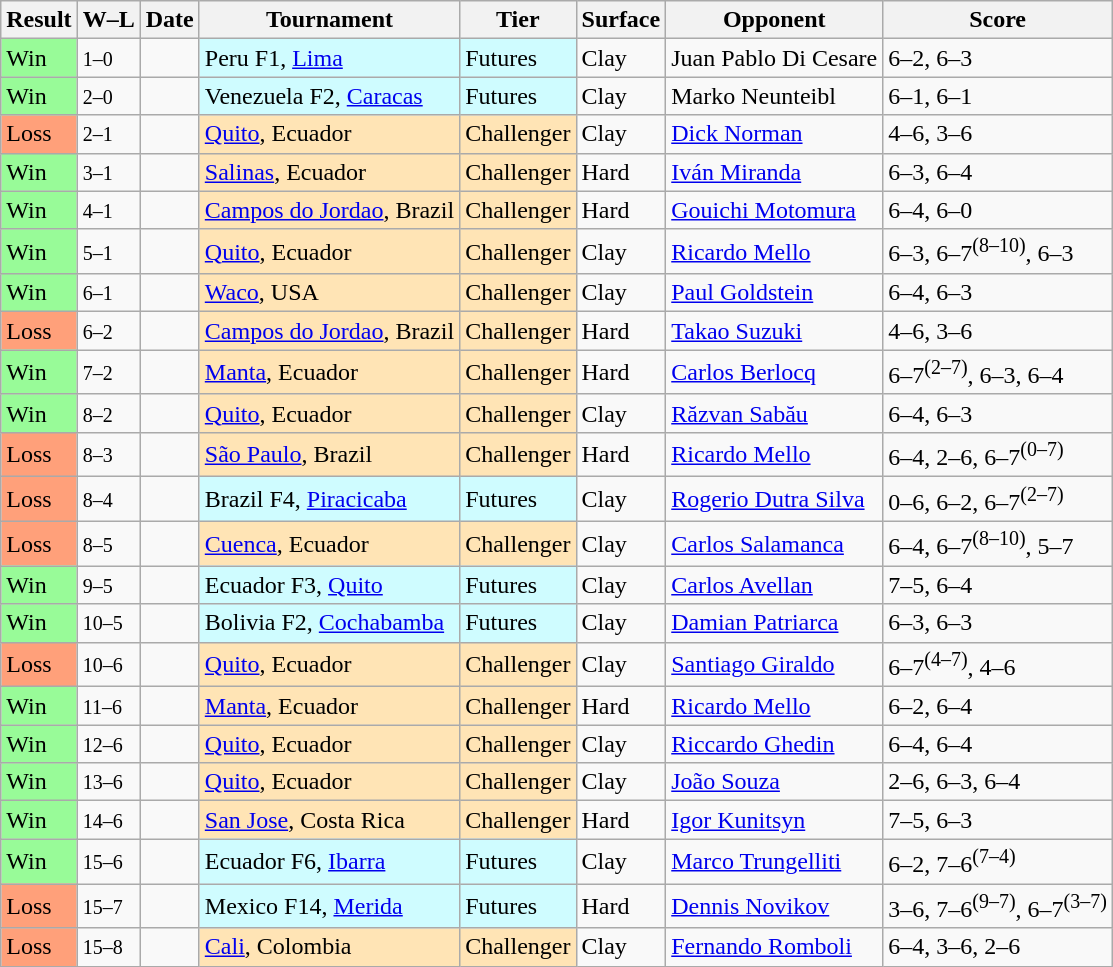<table class="sortable wikitable">
<tr>
<th>Result</th>
<th class="unsortable">W–L</th>
<th>Date</th>
<th>Tournament</th>
<th>Tier</th>
<th>Surface</th>
<th>Opponent</th>
<th class="unsortable">Score</th>
</tr>
<tr>
<td bgcolor=98FB98>Win</td>
<td><small>1–0</small></td>
<td></td>
<td style="background:#cffcff;">Peru F1, <a href='#'>Lima</a></td>
<td style="background:#cffcff;">Futures</td>
<td>Clay</td>
<td> Juan Pablo Di Cesare</td>
<td>6–2, 6–3</td>
</tr>
<tr>
<td bgcolor=98FB98>Win</td>
<td><small>2–0</small></td>
<td></td>
<td style="background:#cffcff;">Venezuela F2, <a href='#'>Caracas</a></td>
<td style="background:#cffcff;">Futures</td>
<td>Clay</td>
<td> Marko Neunteibl</td>
<td>6–1, 6–1</td>
</tr>
<tr>
<td bgcolor=FFA07A>Loss</td>
<td><small>2–1</small></td>
<td></td>
<td style="background:moccasin;"><a href='#'>Quito</a>, Ecuador</td>
<td style="background:moccasin;">Challenger</td>
<td>Clay</td>
<td> <a href='#'>Dick Norman</a></td>
<td>4–6, 3–6</td>
</tr>
<tr>
<td bgcolor=98FB98>Win</td>
<td><small>3–1</small></td>
<td></td>
<td style="background:moccasin;"><a href='#'>Salinas</a>, Ecuador</td>
<td style="background:moccasin;">Challenger</td>
<td>Hard</td>
<td> <a href='#'>Iván Miranda</a></td>
<td>6–3, 6–4</td>
</tr>
<tr>
<td bgcolor=98FB98>Win</td>
<td><small>4–1</small></td>
<td></td>
<td style="background:moccasin;"><a href='#'>Campos do Jordao</a>, Brazil</td>
<td style="background:moccasin;">Challenger</td>
<td>Hard</td>
<td> <a href='#'>Gouichi Motomura</a></td>
<td>6–4, 6–0</td>
</tr>
<tr>
<td bgcolor=98FB98>Win</td>
<td><small>5–1</small></td>
<td></td>
<td style="background:moccasin;"><a href='#'>Quito</a>, Ecuador</td>
<td style="background:moccasin;">Challenger</td>
<td>Clay</td>
<td> <a href='#'>Ricardo Mello</a></td>
<td>6–3, 6–7<sup>(8–10)</sup>, 6–3</td>
</tr>
<tr>
<td bgcolor=98FB98>Win</td>
<td><small>6–1</small></td>
<td></td>
<td style="background:moccasin;"><a href='#'>Waco</a>, USA</td>
<td style="background:moccasin;">Challenger</td>
<td>Clay</td>
<td> <a href='#'>Paul Goldstein</a></td>
<td>6–4, 6–3</td>
</tr>
<tr>
<td bgcolor=FFA07A>Loss</td>
<td><small>6–2</small></td>
<td></td>
<td style="background:moccasin;"><a href='#'>Campos do Jordao</a>, Brazil</td>
<td style="background:moccasin;">Challenger</td>
<td>Hard</td>
<td> <a href='#'>Takao Suzuki</a></td>
<td>4–6, 3–6</td>
</tr>
<tr>
<td bgcolor=98FB98>Win</td>
<td><small>7–2</small></td>
<td></td>
<td style="background:moccasin;"><a href='#'>Manta</a>, Ecuador</td>
<td style="background:moccasin;">Challenger</td>
<td>Hard</td>
<td> <a href='#'>Carlos Berlocq</a></td>
<td>6–7<sup>(2–7)</sup>, 6–3, 6–4</td>
</tr>
<tr>
<td bgcolor=98FB98>Win</td>
<td><small>8–2</small></td>
<td></td>
<td style="background:moccasin;"><a href='#'>Quito</a>, Ecuador</td>
<td style="background:moccasin;">Challenger</td>
<td>Clay</td>
<td> <a href='#'>Răzvan Sabău</a></td>
<td>6–4, 6–3</td>
</tr>
<tr>
<td bgcolor=FFA07A>Loss</td>
<td><small>8–3</small></td>
<td></td>
<td style="background:moccasin;"><a href='#'>São Paulo</a>, Brazil</td>
<td style="background:moccasin;">Challenger</td>
<td>Hard</td>
<td> <a href='#'>Ricardo Mello</a></td>
<td>6–4, 2–6, 6–7<sup>(0–7)</sup></td>
</tr>
<tr>
<td bgcolor=FFA07A>Loss</td>
<td><small>8–4</small></td>
<td></td>
<td style="background:#cffcff;">Brazil F4, <a href='#'>Piracicaba</a></td>
<td style="background:#cffcff;">Futures</td>
<td>Clay</td>
<td> <a href='#'>Rogerio Dutra Silva</a></td>
<td>0–6, 6–2, 6–7<sup>(2–7)</sup></td>
</tr>
<tr>
<td bgcolor=FFA07A>Loss</td>
<td><small>8–5</small></td>
<td></td>
<td style="background:moccasin;"><a href='#'>Cuenca</a>, Ecuador</td>
<td style="background:moccasin;">Challenger</td>
<td>Clay</td>
<td> <a href='#'>Carlos Salamanca</a></td>
<td>6–4, 6–7<sup>(8–10)</sup>, 5–7</td>
</tr>
<tr>
<td bgcolor=98FB98>Win</td>
<td><small>9–5</small></td>
<td></td>
<td style="background:#cffcff;">Ecuador F3, <a href='#'>Quito</a></td>
<td style="background:#cffcff;">Futures</td>
<td>Clay</td>
<td> <a href='#'>Carlos Avellan</a></td>
<td>7–5, 6–4</td>
</tr>
<tr>
<td bgcolor=98FB98>Win</td>
<td><small>10–5</small></td>
<td></td>
<td style="background:#cffcff;">Bolivia F2, <a href='#'>Cochabamba</a></td>
<td style="background:#cffcff;">Futures</td>
<td>Clay</td>
<td> <a href='#'>Damian Patriarca</a></td>
<td>6–3, 6–3</td>
</tr>
<tr>
<td bgcolor=FFA07A>Loss</td>
<td><small>10–6</small></td>
<td></td>
<td style="background:moccasin;"><a href='#'>Quito</a>, Ecuador</td>
<td style="background:moccasin;">Challenger</td>
<td>Clay</td>
<td> <a href='#'>Santiago Giraldo</a></td>
<td>6–7<sup>(4–7)</sup>, 4–6</td>
</tr>
<tr>
<td bgcolor=98FB98>Win</td>
<td><small>11–6</small></td>
<td></td>
<td style="background:moccasin;"><a href='#'>Manta</a>, Ecuador</td>
<td style="background:moccasin;">Challenger</td>
<td>Hard</td>
<td> <a href='#'>Ricardo Mello</a></td>
<td>6–2, 6–4</td>
</tr>
<tr>
<td bgcolor=98FB98>Win</td>
<td><small>12–6</small></td>
<td></td>
<td style="background:moccasin;"><a href='#'>Quito</a>, Ecuador</td>
<td style="background:moccasin;">Challenger</td>
<td>Clay</td>
<td> <a href='#'>Riccardo Ghedin</a></td>
<td>6–4, 6–4</td>
</tr>
<tr>
<td bgcolor=98FB98>Win</td>
<td><small>13–6</small></td>
<td></td>
<td style="background:moccasin;"><a href='#'>Quito</a>, Ecuador</td>
<td style="background:moccasin;">Challenger</td>
<td>Clay</td>
<td> <a href='#'>João Souza</a></td>
<td>2–6, 6–3, 6–4</td>
</tr>
<tr>
<td bgcolor=98FB98>Win</td>
<td><small>14–6</small></td>
<td></td>
<td style="background:moccasin;"><a href='#'>San Jose</a>, Costa Rica</td>
<td style="background:moccasin;">Challenger</td>
<td>Hard</td>
<td> <a href='#'>Igor Kunitsyn</a></td>
<td>7–5, 6–3</td>
</tr>
<tr>
<td bgcolor=98FB98>Win</td>
<td><small>15–6</small></td>
<td></td>
<td style="background:#cffcff;">Ecuador F6, <a href='#'>Ibarra</a></td>
<td style="background:#cffcff;">Futures</td>
<td>Clay</td>
<td> <a href='#'>Marco Trungelliti</a></td>
<td>6–2, 7–6<sup>(7–4)</sup></td>
</tr>
<tr>
<td bgcolor=FFA07A>Loss</td>
<td><small>15–7</small></td>
<td></td>
<td style="background:#cffcff;">Mexico F14, <a href='#'>Merida</a></td>
<td style="background:#cffcff;">Futures</td>
<td>Hard</td>
<td> <a href='#'>Dennis Novikov</a></td>
<td>3–6, 7–6<sup>(9–7)</sup>, 6–7<sup>(3–7)</sup></td>
</tr>
<tr>
<td bgcolor=FFA07A>Loss</td>
<td><small>15–8</small></td>
<td></td>
<td style="background:moccasin;"><a href='#'>Cali</a>, Colombia</td>
<td style="background:moccasin;">Challenger</td>
<td>Clay</td>
<td> <a href='#'>Fernando Romboli</a></td>
<td>6–4, 3–6, 2–6</td>
</tr>
</table>
